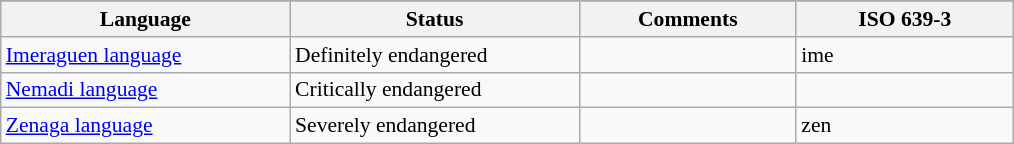<table class="wikitable" style="margin:auto; font-size:90%;">
<tr>
</tr>
<tr>
<th style="width:20%;">Language</th>
<th style="width:20%;">Status</th>
<th style="width:15%;">Comments</th>
<th style="width:15%;">ISO 639-3</th>
</tr>
<tr>
<td><a href='#'>Imeraguen language</a></td>
<td>Definitely endangered</td>
<td> </td>
<td>ime</td>
</tr>
<tr>
<td><a href='#'>Nemadi language</a></td>
<td>Critically endangered</td>
<td> </td>
<td> </td>
</tr>
<tr>
<td><a href='#'>Zenaga language</a></td>
<td>Severely endangered</td>
<td> </td>
<td>zen</td>
</tr>
</table>
